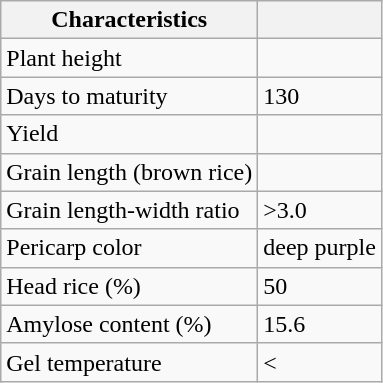<table class="wikitable">
<tr>
<th>Characteristics</th>
<th></th>
</tr>
<tr>
<td>Plant height</td>
<td></td>
</tr>
<tr>
<td>Days to maturity</td>
<td>130</td>
</tr>
<tr>
<td>Yield</td>
<td></td>
</tr>
<tr>
<td>Grain length (brown rice)</td>
<td></td>
</tr>
<tr>
<td>Grain length-width ratio</td>
<td>>3.0</td>
</tr>
<tr>
<td>Pericarp color</td>
<td>deep purple</td>
</tr>
<tr>
<td>Head rice (%)</td>
<td>50</td>
</tr>
<tr>
<td>Amylose content (%)</td>
<td>15.6</td>
</tr>
<tr>
<td>Gel temperature</td>
<td>< </td>
</tr>
</table>
